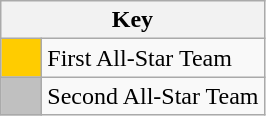<table class="wikitable" style="text-align: center;">
<tr>
<th colspan=2>Key</th>
</tr>
<tr>
<td style="background:#FFCC00; width:20px;"></td>
<td align=left>First All-Star Team</td>
</tr>
<tr>
<td style="background:#C0C0C0; width:20px;"></td>
<td align=left>Second All-Star Team</td>
</tr>
</table>
